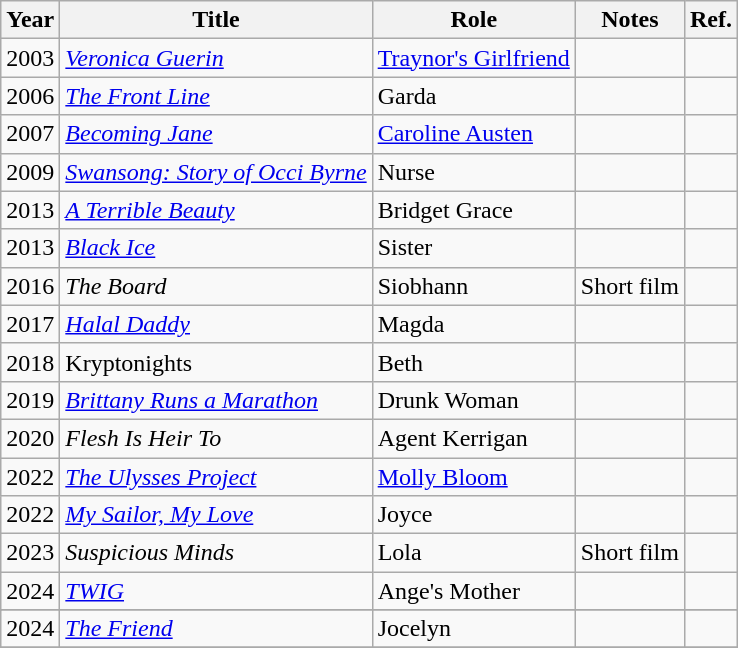<table class="wikitable sortable">
<tr>
<th>Year</th>
<th>Title</th>
<th>Role</th>
<th>Notes</th>
<th class=unsortable>Ref.</th>
</tr>
<tr>
<td>2003</td>
<td><em><a href='#'>Veronica Guerin</a></em></td>
<td><a href='#'>Traynor's Girlfriend</a></td>
<td></td>
<td></td>
</tr>
<tr>
<td>2006</td>
<td><a href='#'><em>The Front Line</em></a></td>
<td>Garda</td>
<td></td>
<td></td>
</tr>
<tr>
<td>2007</td>
<td><em><a href='#'>Becoming Jane</a></em></td>
<td><a href='#'>Caroline Austen</a></td>
<td></td>
<td></td>
</tr>
<tr>
<td>2009</td>
<td><em><a href='#'>Swansong: Story of Occi Byrne</a></em></td>
<td>Nurse</td>
<td></td>
<td></td>
</tr>
<tr>
<td>2013</td>
<td><em><a href='#'>A Terrible Beauty</a></em></td>
<td>Bridget Grace</td>
<td></td>
<td></td>
</tr>
<tr>
<td>2013</td>
<td><em><a href='#'>Black Ice</a></em></td>
<td>Sister</td>
<td></td>
<td></td>
</tr>
<tr>
<td>2016</td>
<td><em>The Board</em></td>
<td>Siobhann</td>
<td>Short film</td>
<td></td>
</tr>
<tr>
<td>2017</td>
<td><em><a href='#'>Halal Daddy</a></em></td>
<td>Magda</td>
<td></td>
<td></td>
</tr>
<tr>
<td>2018</td>
<td>Kryptonights</td>
<td>Beth</td>
<td></td>
<td></td>
</tr>
<tr>
<td>2019</td>
<td><em><a href='#'>Brittany Runs a Marathon</a></em></td>
<td>Drunk Woman</td>
<td></td>
<td></td>
</tr>
<tr>
<td>2020</td>
<td><em>Flesh Is Heir To</em></td>
<td>Agent Kerrigan</td>
<td></td>
<td></td>
</tr>
<tr>
<td>2022</td>
<td><em><a href='#'>The Ulysses Project</a></em></td>
<td><a href='#'>Molly Bloom</a></td>
<td></td>
<td></td>
</tr>
<tr>
<td>2022</td>
<td><em><a href='#'>My Sailor, My Love</a></em></td>
<td>Joyce</td>
<td></td>
<td></td>
</tr>
<tr>
<td>2023</td>
<td><em>Suspicious Minds</em></td>
<td>Lola</td>
<td>Short film</td>
<td></td>
</tr>
<tr>
<td>2024</td>
<td><em><a href='#'>TWIG</a></em></td>
<td>Ange's Mother</td>
<td></td>
<td></td>
</tr>
<tr>
</tr>
<tr>
<td>2024</td>
<td><em><a href='#'>The Friend</a></em></td>
<td>Jocelyn</td>
<td></td>
<td></td>
</tr>
<tr>
</tr>
</table>
